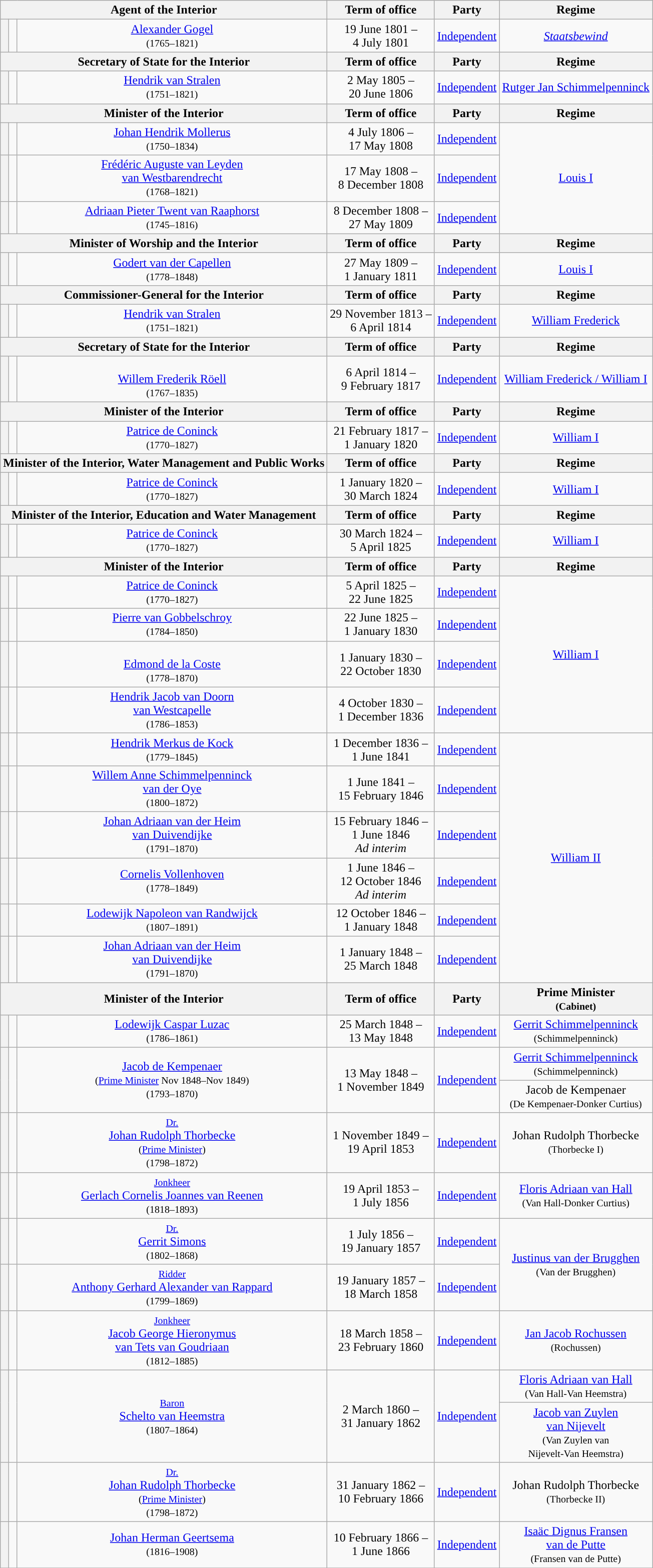<table class="wikitable" style="text-align:center">
<tr>
<th colspan=3>Agent of the Interior</th>
<th>Term of office</th>
<th>Party</th>
<th>Regime</th>
</tr>
<tr>
<th style="background:"></th>
<td></td>
<td><a href='#'>Alexander Gogel</a> <br> <small>(1765–1821)</small></td>
<td>19 June 1801 – <br> 4 July 1801</td>
<td><a href='#'>Independent</a></td>
<td><em><a href='#'>Staatsbewind</a></em></td>
</tr>
<tr>
<th colspan=3>Secretary of State for the Interior</th>
<th>Term of office</th>
<th>Party</th>
<th>Regime</th>
</tr>
<tr>
<th style="background:"></th>
<td></td>
<td><a href='#'>Hendrik van Stralen</a> <br> <small>(1751–1821)</small></td>
<td>2 May 1805 – <br> 20 June 1806</td>
<td><a href='#'>Independent</a></td>
<td><a href='#'>Rutger Jan Schimmelpenninck</a></td>
</tr>
<tr>
<th colspan=3>Minister of the Interior</th>
<th>Term of office</th>
<th>Party</th>
<th>Regime</th>
</tr>
<tr>
<th style="background:"></th>
<td></td>
<td><a href='#'>Johan Hendrik Mollerus</a> <br> <small>(1750–1834)</small></td>
<td>4 July 1806 – <br> 17 May 1808</td>
<td><a href='#'>Independent</a></td>
<td rowspan=3><a href='#'>Louis I</a></td>
</tr>
<tr>
<th style="background:"></th>
<td></td>
<td><a href='#'>Frédéric Auguste van Leyden <br> van Westbarendrecht</a> <br> <small>(1768–1821)</small></td>
<td>17 May 1808 – <br> 8 December 1808</td>
<td><a href='#'>Independent</a></td>
</tr>
<tr>
<th style="background:"></th>
<td></td>
<td><a href='#'>Adriaan Pieter Twent van Raaphorst</a> <br> <small>(1745–1816)</small></td>
<td>8 December 1808 – <br> 27 May 1809</td>
<td><a href='#'>Independent</a></td>
</tr>
<tr>
<th colspan=3>Minister of Worship and the Interior</th>
<th>Term of office</th>
<th>Party</th>
<th>Regime</th>
</tr>
<tr>
<th style="background:"></th>
<td></td>
<td><a href='#'>Godert van der Capellen</a> <br> <small>(1778–1848)</small></td>
<td>27 May 1809 – <br> 1 January 1811</td>
<td><a href='#'>Independent</a></td>
<td><a href='#'>Louis I</a></td>
</tr>
<tr>
<th colspan=3>Commissioner-General for the Interior</th>
<th>Term of office</th>
<th>Party</th>
<th>Regime</th>
</tr>
<tr>
<th style="background:"></th>
<td></td>
<td><a href='#'>Hendrik van Stralen</a> <br> <small>(1751–1821)</small></td>
<td>29 November 1813 – <br> 6 April 1814</td>
<td><a href='#'>Independent</a></td>
<td><a href='#'>William Frederick</a></td>
</tr>
<tr>
<th colspan=3>Secretary of State for the Interior</th>
<th>Term of office</th>
<th>Party</th>
<th>Regime</th>
</tr>
<tr>
<th style="background:"></th>
<td></td>
<td> <br> <a href='#'>Willem Frederik Röell</a> <br> <small>(1767–1835)</small></td>
<td>6 April 1814 – <br> 9 February 1817</td>
<td><a href='#'>Independent</a></td>
<td><a href='#'>William Frederick / William I</a></td>
</tr>
<tr>
<th colspan=3>Minister of the Interior</th>
<th>Term of office</th>
<th>Party</th>
<th>Regime</th>
</tr>
<tr>
<th style="background:"></th>
<td></td>
<td><a href='#'>Patrice de Coninck</a> <br> <small>(1770–1827)</small></td>
<td>21 February 1817 – <br> 1 January 1820</td>
<td><a href='#'>Independent</a></td>
<td><a href='#'>William I</a></td>
</tr>
<tr>
<th colspan=3>Minister of the Interior, Water Management and Public Works</th>
<th>Term of office</th>
<th>Party</th>
<th>Regime</th>
</tr>
<tr>
<th style="background:"></th>
<td></td>
<td><a href='#'>Patrice de Coninck</a> <br> <small>(1770–1827)</small></td>
<td>1 January 1820 – <br> 30 March 1824</td>
<td><a href='#'>Independent</a></td>
<td><a href='#'>William I</a></td>
</tr>
<tr>
<th colspan=3>Minister of the Interior, Education and Water Management</th>
<th>Term of office</th>
<th>Party</th>
<th>Regime</th>
</tr>
<tr>
<th style="background:"></th>
<td></td>
<td><a href='#'>Patrice de Coninck</a> <br> <small>(1770–1827)</small></td>
<td>30 March 1824 – <br> 5 April 1825</td>
<td><a href='#'>Independent</a></td>
<td><a href='#'>William I</a></td>
</tr>
<tr>
<th colspan=3>Minister of the Interior</th>
<th>Term of office</th>
<th>Party</th>
<th>Regime</th>
</tr>
<tr>
<th style="background:"></th>
<td></td>
<td><a href='#'>Patrice de Coninck</a> <br> <small>(1770–1827)</small></td>
<td>5 April 1825 – <br> 22 June 1825</td>
<td><a href='#'>Independent</a></td>
<td rowspan=5><a href='#'>William I</a></td>
</tr>
<tr>
<th style="background:"></th>
<td></td>
<td><a href='#'>Pierre van Gobbelschroy</a> <br> <small>(1784–1850)</small></td>
<td>22 June 1825 – <br> 1 January 1830</td>
<td><a href='#'>Independent</a></td>
</tr>
<tr>
<th style="background:"></th>
<td></td>
<td> <br> <a href='#'>Edmond de la Coste</a> <br> <small>(1778–1870)</small></td>
<td>1 January 1830 – <br> 22 October 1830</td>
<td><a href='#'>Independent</a></td>
</tr>
<tr>
<th style="background:"></th>
<td></td>
<td><a href='#'>Hendrik Jacob van Doorn <br> van Westcapelle</a> <br> <small>(1786–1853)</small></td>
<td>4 October 1830 – <br> 1 December 1836</td>
<td><a href='#'>Independent</a></td>
</tr>
<tr>
<th rowspan=2 style="background:"></th>
<td rowspan=2></td>
<td rowspan=2><a href='#'>Hendrik Merkus de Kock</a> <br> <small>(1779–1845)</small></td>
<td rowspan=2>1 December 1836 – <br> 1 June 1841</td>
<td rowspan=2><a href='#'>Independent</a></td>
</tr>
<tr>
<td rowspan=6><a href='#'>William II</a></td>
</tr>
<tr>
<th style="background:"></th>
<td></td>
<td><a href='#'>Willem Anne Schimmelpenninck <br> van der Oye</a> <br> <small>(1800–1872)</small></td>
<td>1 June 1841 – <br> 15 February 1846</td>
<td><a href='#'>Independent</a></td>
</tr>
<tr>
<th style="background:"></th>
<td></td>
<td><a href='#'>Johan Adriaan van der Heim <br> van Duivendijke</a> <br> <small>(1791–1870)</small></td>
<td>15 February 1846 – <br> 1 June 1846 <br> <em>Ad interim</em></td>
<td><a href='#'>Independent</a></td>
</tr>
<tr>
<th style="background:"></th>
<td></td>
<td><a href='#'>Cornelis Vollenhoven</a> <br> <small>(1778–1849)</small></td>
<td>1 June 1846 – <br> 12 October 1846 <br> <em>Ad interim</em></td>
<td><a href='#'>Independent</a></td>
</tr>
<tr>
<th style="background:"></th>
<td></td>
<td><a href='#'>Lodewijk Napoleon van Randwijck</a> <br> <small>(1807–1891)</small></td>
<td>12 October 1846 – <br> 1 January 1848</td>
<td><a href='#'>Independent</a></td>
</tr>
<tr>
<th style="background:"></th>
<td></td>
<td><a href='#'>Johan Adriaan van der Heim <br> van Duivendijke</a> <br> <small>(1791–1870)</small></td>
<td>1 January 1848 – <br> 25 March 1848</td>
<td><a href='#'>Independent</a></td>
</tr>
<tr>
<th colspan=3>Minister of the Interior</th>
<th>Term of office</th>
<th>Party</th>
<th>Prime Minister <br> <small>(Cabinet)</small></th>
</tr>
<tr>
<th style="background:"></th>
<td></td>
<td><a href='#'>Lodewijk Caspar Luzac</a> <br> <small>(1786–1861)</small></td>
<td>25 March 1848 – <br> 13 May 1848 <br> </td>
<td><a href='#'>Independent</a></td>
<td><a href='#'>Gerrit Schimmelpenninck</a> <br> <small>(Schimmelpenninck)</small></td>
</tr>
<tr>
<th rowspan=2 style="background:"></th>
<td rowspan=2></td>
<td rowspan=2><a href='#'>Jacob de Kempenaer</a> <br> <small>(<a href='#'>Prime Minister</a> Nov 1848–Nov 1849) <br> (1793–1870)</small></td>
<td rowspan=2>13 May 1848 – <br> 1 November 1849</td>
<td rowspan=2><a href='#'>Independent</a></td>
<td><a href='#'>Gerrit Schimmelpenninck</a> <br> <small>(Schimmelpenninck)</small></td>
</tr>
<tr>
<td>Jacob de Kempenaer <br> <small>(De Kempenaer-Donker Curtius)</small></td>
</tr>
<tr>
<th style="background:"></th>
<td></td>
<td><small><a href='#'>Dr.</a></small> <br> <a href='#'>Johan Rudolph Thorbecke</a> <br> <small>(<a href='#'>Prime Minister</a>) <br> (1798–1872)</small></td>
<td>1 November 1849 – <br> 19 April 1853</td>
<td><a href='#'>Independent</a></td>
<td>Johan Rudolph Thorbecke <br> <small>(Thorbecke I)</small></td>
</tr>
<tr>
<th style="background:"></th>
<td></td>
<td><small><a href='#'>Jonkheer</a></small> <br> <a href='#'>Gerlach Cornelis Joannes van Reenen</a> <br> <small>(1818–1893)</small></td>
<td>19 April 1853 – <br> 1 July 1856</td>
<td><a href='#'>Independent</a></td>
<td><a href='#'>Floris Adriaan van Hall</a> <br> <small>(Van Hall-Donker Curtius)</small></td>
</tr>
<tr>
<th style="background:"></th>
<td></td>
<td><small><a href='#'>Dr.</a></small> <br> <a href='#'>Gerrit Simons</a> <br> <small>(1802–1868)</small></td>
<td>1 July 1856 – <br> 19 January 1857 <br> </td>
<td><a href='#'>Independent</a></td>
<td rowspan=2><a href='#'>Justinus van der Brugghen</a> <br> <small>(Van der Brugghen)</small></td>
</tr>
<tr>
<th style="background:"></th>
<td></td>
<td><small><a href='#'>Ridder</a></small> <br> <a href='#'>Anthony Gerhard Alexander van Rappard</a> <br> <small>(1799–1869)</small></td>
<td>19 January 1857 – <br> 18 March 1858</td>
<td><a href='#'>Independent</a></td>
</tr>
<tr>
<th style="background:"></th>
<td></td>
<td><small><a href='#'>Jonkheer</a></small> <br> <a href='#'>Jacob George Hieronymus <br> van Tets van Goudriaan</a> <br> <small>(1812–1885)</small></td>
<td>18 March 1858 – <br> 23 February 1860</td>
<td><a href='#'>Independent</a></td>
<td><a href='#'>Jan Jacob Rochussen</a> <br> <small>(Rochussen)</small></td>
</tr>
<tr>
<th rowspan=2 style="background:"></th>
<td rowspan=2></td>
<td rowspan=2><small><a href='#'>Baron</a></small> <br> <a href='#'>Schelto van Heemstra</a> <br> <small>(1807–1864)</small></td>
<td rowspan=2>2 March 1860 – <br> 31 January 1862</td>
<td rowspan=2><a href='#'>Independent</a></td>
<td><a href='#'>Floris Adriaan van Hall</a> <br> <small>(Van Hall-Van Heemstra)</small></td>
</tr>
<tr>
<td><a href='#'>Jacob van Zuylen <br> van Nijevelt</a> <br> <small>(Van Zuylen van <br> Nijevelt-Van Heemstra)</small></td>
</tr>
<tr>
<th style="background:"></th>
<td></td>
<td><small><a href='#'>Dr.</a></small> <br> <a href='#'>Johan Rudolph Thorbecke</a> <br> <small>(<a href='#'>Prime Minister</a>) <br> (1798–1872)</small></td>
<td>31 January 1862 – <br> 10 February 1866</td>
<td><a href='#'>Independent</a></td>
<td>Johan Rudolph Thorbecke <br> <small>(Thorbecke II)</small></td>
</tr>
<tr>
<th style="background:"></th>
<td></td>
<td><a href='#'>Johan Herman Geertsema</a> <br> <small>(1816–1908)</small></td>
<td>10 February 1866 – <br> 1 June 1866</td>
<td><a href='#'>Independent</a></td>
<td><a href='#'>Isaäc Dignus Fransen <br> van de Putte</a> <br> <small>(Fransen van de Putte)</small></td>
</tr>
<tr>
</tr>
</table>
